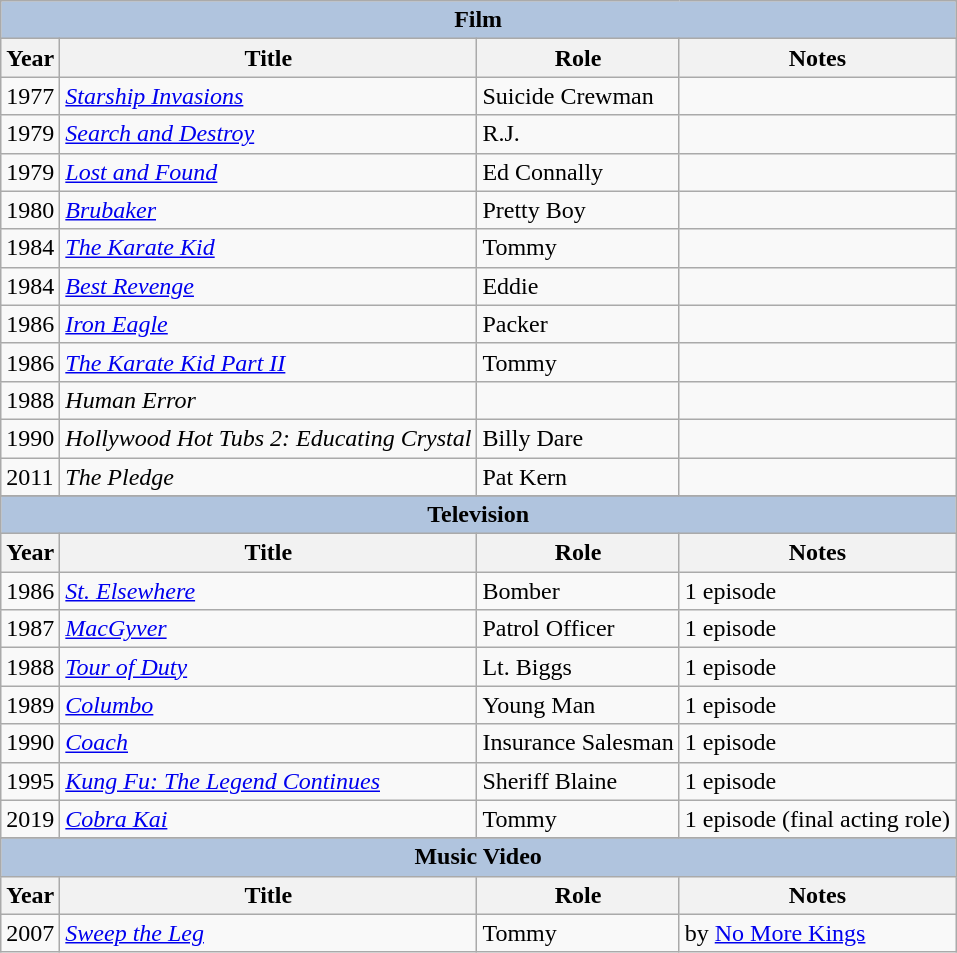<table class="wikitable" style="font-size: 100%;">
<tr>
<th colspan="4" style="background: LightSteelBlue;">Film</th>
</tr>
<tr>
<th>Year</th>
<th>Title</th>
<th>Role</th>
<th>Notes</th>
</tr>
<tr>
<td>1977</td>
<td><em><a href='#'>Starship Invasions</a></em></td>
<td>Suicide Crewman</td>
<td></td>
</tr>
<tr>
<td>1979</td>
<td><em><a href='#'>Search and Destroy</a></em></td>
<td>R.J.</td>
<td></td>
</tr>
<tr>
<td>1979</td>
<td><em><a href='#'>Lost and Found</a></em></td>
<td>Ed Connally</td>
<td></td>
</tr>
<tr>
<td>1980</td>
<td><em><a href='#'>Brubaker</a></em></td>
<td>Pretty Boy</td>
<td></td>
</tr>
<tr>
<td>1984</td>
<td><em><a href='#'>The Karate Kid</a></em></td>
<td>Tommy</td>
<td></td>
</tr>
<tr>
<td>1984</td>
<td><em><a href='#'>Best Revenge</a></em></td>
<td>Eddie</td>
<td></td>
</tr>
<tr>
<td>1986</td>
<td><em><a href='#'>Iron Eagle</a></em></td>
<td>Packer</td>
<td></td>
</tr>
<tr>
<td>1986</td>
<td><em><a href='#'>The Karate Kid Part II</a></em></td>
<td>Tommy</td>
<td></td>
</tr>
<tr>
<td>1988</td>
<td><em>Human Error</em></td>
<td></td>
<td></td>
</tr>
<tr>
<td>1990</td>
<td><em>Hollywood Hot Tubs 2: Educating Crystal</em></td>
<td>Billy Dare</td>
<td></td>
</tr>
<tr>
<td>2011</td>
<td><em>The Pledge</em></td>
<td>Pat Kern</td>
<td></td>
</tr>
<tr>
</tr>
<tr>
<th colspan="4" style="background: LightSteelBlue;">Television</th>
</tr>
<tr>
<th>Year</th>
<th>Title</th>
<th>Role</th>
<th>Notes</th>
</tr>
<tr>
<td>1986</td>
<td><em><a href='#'>St. Elsewhere</a></em></td>
<td>Bomber</td>
<td>1 episode</td>
</tr>
<tr>
<td>1987</td>
<td><em><a href='#'>MacGyver</a></em></td>
<td>Patrol Officer</td>
<td>1 episode</td>
</tr>
<tr>
<td>1988</td>
<td><em><a href='#'>Tour of Duty</a></em></td>
<td>Lt. Biggs</td>
<td>1 episode</td>
</tr>
<tr>
<td>1989</td>
<td><em><a href='#'>Columbo</a></em></td>
<td>Young Man</td>
<td>1 episode</td>
</tr>
<tr>
<td>1990</td>
<td><em><a href='#'>Coach</a></em></td>
<td>Insurance Salesman</td>
<td>1 episode</td>
</tr>
<tr>
<td>1995</td>
<td><em><a href='#'>Kung Fu: The Legend Continues</a></em></td>
<td>Sheriff Blaine</td>
<td>1 episode</td>
</tr>
<tr>
<td>2019</td>
<td><em><a href='#'>Cobra Kai</a></em></td>
<td>Tommy</td>
<td>1 episode (final acting role)</td>
</tr>
<tr>
</tr>
<tr>
<th colspan="4" style="background: LightSteelBlue;">Music Video</th>
</tr>
<tr>
<th>Year</th>
<th>Title</th>
<th>Role</th>
<th>Notes</th>
</tr>
<tr>
<td>2007</td>
<td><em><a href='#'>Sweep the Leg</a></em></td>
<td>Tommy</td>
<td>by <a href='#'>No More Kings</a></td>
</tr>
</table>
